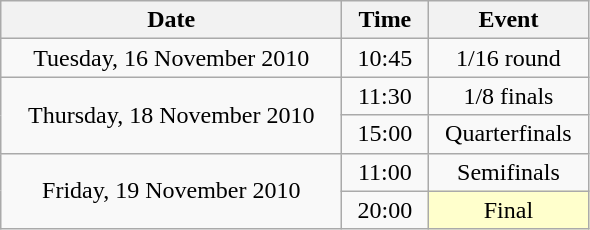<table class = "wikitable" style="text-align:center;">
<tr>
<th width=220>Date</th>
<th width=50>Time</th>
<th width=100>Event</th>
</tr>
<tr>
<td>Tuesday, 16 November 2010</td>
<td>10:45</td>
<td>1/16 round</td>
</tr>
<tr>
<td rowspan=2>Thursday, 18 November 2010</td>
<td>11:30</td>
<td>1/8 finals</td>
</tr>
<tr>
<td>15:00</td>
<td>Quarterfinals</td>
</tr>
<tr>
<td rowspan=2>Friday, 19 November 2010</td>
<td>11:00</td>
<td>Semifinals</td>
</tr>
<tr>
<td>20:00</td>
<td bgcolor=ffffcc>Final</td>
</tr>
</table>
